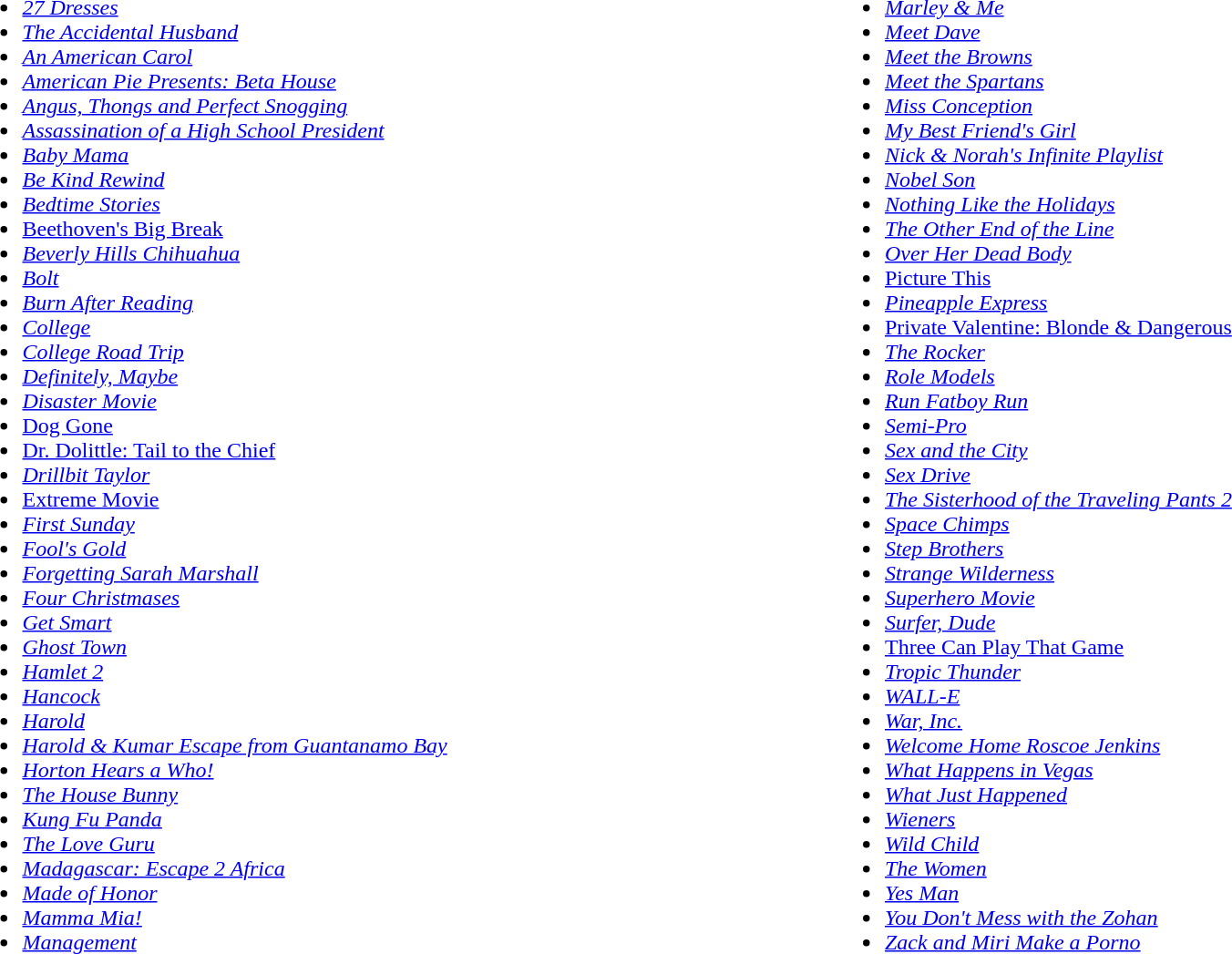<table style="width:100%;">
<tr valign ="top">
<td width=50%><br><ul><li><em><a href='#'>27 Dresses</a></em></li><li><em><a href='#'>The Accidental Husband</a></em></li><li><em><a href='#'>An American Carol</a></em></li><li><em><a href='#'>American Pie Presents: Beta House</a></em></li><li><em><a href='#'>Angus, Thongs and Perfect Snogging</a></em></li><li><em><a href='#'>Assassination of a High School President</a></em></li><li><em><a href='#'>Baby Mama</a></em></li><li><em><a href='#'>Be Kind Rewind</a></em></li><li><em><a href='#'>Bedtime Stories</a></em></li><li><a href='#'>Beethoven's Big Break</a></li><li><em><a href='#'>Beverly Hills Chihuahua</a></em></li><li><em><a href='#'>Bolt</a></em></li><li><em><a href='#'>Burn After Reading</a></em></li><li><em><a href='#'>College</a></em></li><li><em><a href='#'>College Road Trip</a></em></li><li><em><a href='#'>Definitely, Maybe</a></em></li><li><em><a href='#'>Disaster Movie</a></em></li><li><a href='#'>Dog Gone</a></li><li><a href='#'>Dr. Dolittle: Tail to the Chief</a></li><li><em><a href='#'>Drillbit Taylor</a></em></li><li><a href='#'>Extreme Movie</a></li><li><em><a href='#'>First Sunday</a></em></li><li><em><a href='#'>Fool's Gold</a></em></li><li><em><a href='#'>Forgetting Sarah Marshall</a></em></li><li><em><a href='#'>Four Christmases</a></em></li><li><em><a href='#'>Get Smart</a></em></li><li><em><a href='#'>Ghost Town</a></em></li><li><em><a href='#'>Hamlet 2</a></em></li><li><em><a href='#'>Hancock</a></em></li><li><em><a href='#'>Harold</a></em></li><li><em><a href='#'>Harold & Kumar Escape from Guantanamo Bay</a></em></li><li><em><a href='#'>Horton Hears a Who!</a></em></li><li><em><a href='#'>The House Bunny</a></em></li><li><em><a href='#'>Kung Fu Panda</a></em></li><li><em><a href='#'>The Love Guru</a></em></li><li><em><a href='#'>Madagascar: Escape 2 Africa</a></em></li><li><em><a href='#'>Made of Honor</a></em></li><li><em><a href='#'>Mamma Mia!</a></em></li><li><em><a href='#'>Management</a></em></li></ul></td>
<td width=50%><br><ul><li><em><a href='#'>Marley & Me</a></em></li><li><em><a href='#'>Meet Dave</a></em></li><li><em><a href='#'>Meet the Browns</a></em></li><li><em><a href='#'>Meet the Spartans</a></em></li><li><em><a href='#'>Miss Conception</a></em></li><li><em><a href='#'>My Best Friend's Girl</a></em></li><li><em><a href='#'>Nick & Norah's Infinite Playlist</a></em></li><li><em><a href='#'>Nobel Son</a></em></li><li><em><a href='#'>Nothing Like the Holidays</a></em></li><li><em><a href='#'>The Other End of the Line</a></em></li><li><em><a href='#'>Over Her Dead Body</a></em></li><li><a href='#'>Picture This</a></li><li><em><a href='#'>Pineapple Express</a></em></li><li><a href='#'>Private Valentine: Blonde & Dangerous</a></li><li><em><a href='#'>The Rocker</a></em></li><li><em><a href='#'>Role Models</a></em></li><li><em><a href='#'>Run Fatboy Run</a></em></li><li><em><a href='#'>Semi-Pro</a></em></li><li><em><a href='#'>Sex and the City</a></em></li><li><em><a href='#'>Sex Drive</a></em></li><li><em><a href='#'>The Sisterhood of the Traveling Pants 2</a></em></li><li><em><a href='#'>Space Chimps</a></em></li><li><em><a href='#'>Step Brothers</a></em></li><li><em><a href='#'>Strange Wilderness</a></em></li><li><em><a href='#'>Superhero Movie</a></em></li><li><em><a href='#'>Surfer, Dude</a></em></li><li><a href='#'>Three Can Play That Game</a></li><li><em><a href='#'>Tropic Thunder</a></em></li><li><em><a href='#'>WALL-E</a></em></li><li><em><a href='#'>War, Inc.</a></em></li><li><em><a href='#'>Welcome Home Roscoe Jenkins</a></em></li><li><em><a href='#'>What Happens in Vegas</a></em></li><li><em><a href='#'>What Just Happened</a></em></li><li><em><a href='#'>Wieners</a></em></li><li><em><a href='#'>Wild Child</a></em></li><li><em><a href='#'>The Women</a></em></li><li><em><a href='#'>Yes Man</a></em></li><li><em><a href='#'>You Don't Mess with the Zohan</a></em></li><li><em><a href='#'>Zack and Miri Make a Porno</a></em></li></ul></td>
</tr>
</table>
